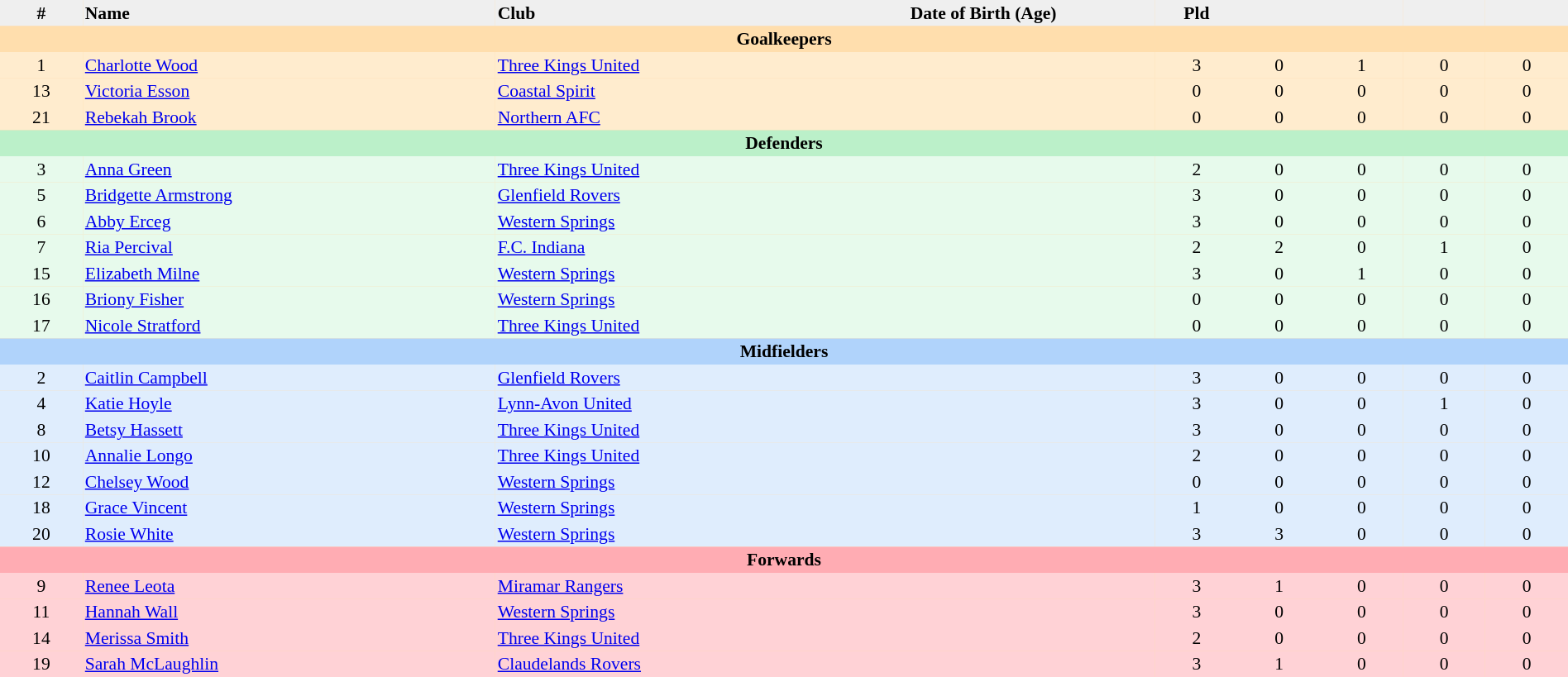<table border=0 cellpadding=2 cellspacing=0  bgcolor=#FFDEAD style="text-align:center; font-size:90%;" width=100%>
<tr bgcolor=#EFEFEF>
<th width=5%>#</th>
<th width=25% align=left>Name</th>
<th width=25% align=left>Club</th>
<th width=15% align=left>Date of Birth (Age)</th>
<th width=5%>Pld</th>
<th width=5%></th>
<th width=5%></th>
<th width=5%></th>
<th width=5%></th>
</tr>
<tr>
<th colspan=9 bgcolor=#FFDEAD>Goalkeepers</th>
</tr>
<tr bgcolor=#FFECCE>
<td>1</td>
<td align=left><a href='#'>Charlotte Wood</a></td>
<td align=left> <a href='#'>Three Kings United</a></td>
<td align=left></td>
<td>3</td>
<td>0</td>
<td>1</td>
<td>0</td>
<td>0</td>
</tr>
<tr bgcolor=#FFECCE>
<td>13</td>
<td align=left><a href='#'>Victoria Esson</a></td>
<td align=left> <a href='#'>Coastal Spirit</a></td>
<td align=left></td>
<td>0</td>
<td>0</td>
<td>0</td>
<td>0</td>
<td>0</td>
</tr>
<tr bgcolor=#FFECCE>
<td>21</td>
<td align=left><a href='#'>Rebekah Brook</a></td>
<td align=left> <a href='#'>Northern AFC</a></td>
<td align=left></td>
<td>0</td>
<td>0</td>
<td>0</td>
<td>0</td>
<td>0</td>
</tr>
<tr>
<th colspan=9 bgcolor=#BBF0C9>Defenders</th>
</tr>
<tr bgcolor=#E7FAEC>
<td>3</td>
<td align=left><a href='#'>Anna Green</a></td>
<td align=left> <a href='#'>Three Kings United</a></td>
<td align=left></td>
<td>2</td>
<td>0</td>
<td>0</td>
<td>0</td>
<td>0</td>
</tr>
<tr bgcolor=#E7FAEC>
<td>5</td>
<td align=left><a href='#'>Bridgette Armstrong</a></td>
<td align=left> <a href='#'>Glenfield Rovers</a></td>
<td align=left></td>
<td>3</td>
<td>0</td>
<td>0</td>
<td>0</td>
<td>0</td>
</tr>
<tr bgcolor=#E7FAEC>
<td>6</td>
<td align=left><a href='#'>Abby Erceg</a></td>
<td align=left> <a href='#'>Western Springs</a></td>
<td align=left></td>
<td>3</td>
<td>0</td>
<td>0</td>
<td>0</td>
<td>0</td>
</tr>
<tr bgcolor=#E7FAEC>
<td>7</td>
<td align=left><a href='#'>Ria Percival</a></td>
<td align=left> <a href='#'>F.C. Indiana</a></td>
<td align=left></td>
<td>2</td>
<td>2</td>
<td>0</td>
<td>1</td>
<td>0</td>
</tr>
<tr bgcolor=#E7FAEC>
<td>15</td>
<td align=left><a href='#'>Elizabeth Milne</a></td>
<td align=left> <a href='#'>Western Springs</a></td>
<td align=left></td>
<td>3</td>
<td>0</td>
<td>1</td>
<td>0</td>
<td>0</td>
</tr>
<tr bgcolor=#E7FAEC>
<td>16</td>
<td align=left><a href='#'>Briony Fisher</a></td>
<td align=left> <a href='#'>Western Springs</a></td>
<td align=left></td>
<td>0</td>
<td>0</td>
<td>0</td>
<td>0</td>
<td>0</td>
</tr>
<tr bgcolor=#E7FAEC>
<td>17</td>
<td align=left><a href='#'>Nicole Stratford</a></td>
<td align=left> <a href='#'>Three Kings United</a></td>
<td align=left></td>
<td>0</td>
<td>0</td>
<td>0</td>
<td>0</td>
<td>0</td>
</tr>
<tr>
<th colspan=9 bgcolor=#B0D3FB>Midfielders</th>
</tr>
<tr bgcolor=#DFEDFD>
<td>2</td>
<td align=left><a href='#'>Caitlin Campbell</a></td>
<td align=left> <a href='#'>Glenfield Rovers</a></td>
<td align=left></td>
<td>3</td>
<td>0</td>
<td>0</td>
<td>0</td>
<td>0</td>
</tr>
<tr bgcolor=#DFEDFD>
<td>4</td>
<td align=left><a href='#'>Katie Hoyle</a></td>
<td align=left> <a href='#'>Lynn-Avon United</a></td>
<td align=left></td>
<td>3</td>
<td>0</td>
<td>0</td>
<td>1</td>
<td>0</td>
</tr>
<tr bgcolor=#DFEDFD>
<td>8</td>
<td align=left><a href='#'>Betsy Hassett</a></td>
<td align=left> <a href='#'>Three Kings United</a></td>
<td align=left></td>
<td>3</td>
<td>0</td>
<td>0</td>
<td>0</td>
<td>0</td>
</tr>
<tr bgcolor=#DFEDFD>
<td>10</td>
<td align=left><a href='#'>Annalie Longo</a></td>
<td align=left> <a href='#'>Three Kings United</a></td>
<td align=left></td>
<td>2</td>
<td>0</td>
<td>0</td>
<td>0</td>
<td>0</td>
</tr>
<tr bgcolor=#DFEDFD>
<td>12</td>
<td align=left><a href='#'>Chelsey Wood</a></td>
<td align=left> <a href='#'>Western Springs</a></td>
<td align=left></td>
<td>0</td>
<td>0</td>
<td>0</td>
<td>0</td>
<td>0</td>
</tr>
<tr bgcolor=#DFEDFD>
<td>18</td>
<td align=left><a href='#'>Grace Vincent</a></td>
<td align=left> <a href='#'>Western Springs</a></td>
<td align=left></td>
<td>1</td>
<td>0</td>
<td>0</td>
<td>0</td>
<td>0</td>
</tr>
<tr bgcolor=#DFEDFD>
<td>20</td>
<td align=left><a href='#'>Rosie White</a></td>
<td align=left> <a href='#'>Western Springs</a></td>
<td align=left></td>
<td>3</td>
<td>3</td>
<td>0</td>
<td>0</td>
<td>0</td>
</tr>
<tr>
<th colspan=9 bgcolor=#FFACB3>Forwards</th>
</tr>
<tr bgcolor=#FFD2D6>
<td>9</td>
<td align=left><a href='#'>Renee Leota</a></td>
<td align=left> <a href='#'>Miramar Rangers</a></td>
<td align=left></td>
<td>3</td>
<td>1</td>
<td>0</td>
<td>0</td>
<td>0</td>
</tr>
<tr bgcolor=#FFD2D6>
<td>11</td>
<td align=left><a href='#'>Hannah Wall</a></td>
<td align=left> <a href='#'>Western Springs</a></td>
<td align=left></td>
<td>3</td>
<td>0</td>
<td>0</td>
<td>0</td>
<td>0</td>
</tr>
<tr bgcolor=#FFD2D6>
<td>14</td>
<td align=left><a href='#'>Merissa Smith</a></td>
<td align=left> <a href='#'>Three Kings United</a></td>
<td align=left></td>
<td>2</td>
<td>0</td>
<td>0</td>
<td>0</td>
<td>0</td>
</tr>
<tr bgcolor=#FFD2D6>
<td>19</td>
<td align=left><a href='#'>Sarah McLaughlin</a></td>
<td align=left>  <a href='#'>Claudelands Rovers</a></td>
<td align=left></td>
<td>3</td>
<td>1</td>
<td>0</td>
<td>0</td>
<td>0</td>
</tr>
</table>
